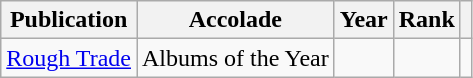<table class="wikitable">
<tr>
<th>Publication</th>
<th>Accolade</th>
<th>Year</th>
<th>Rank</th>
<th class="unsortable"></th>
</tr>
<tr>
<td><a href='#'>Rough Trade</a></td>
<td>Albums of the Year</td>
<td></td>
<td></td>
<td></td>
</tr>
</table>
